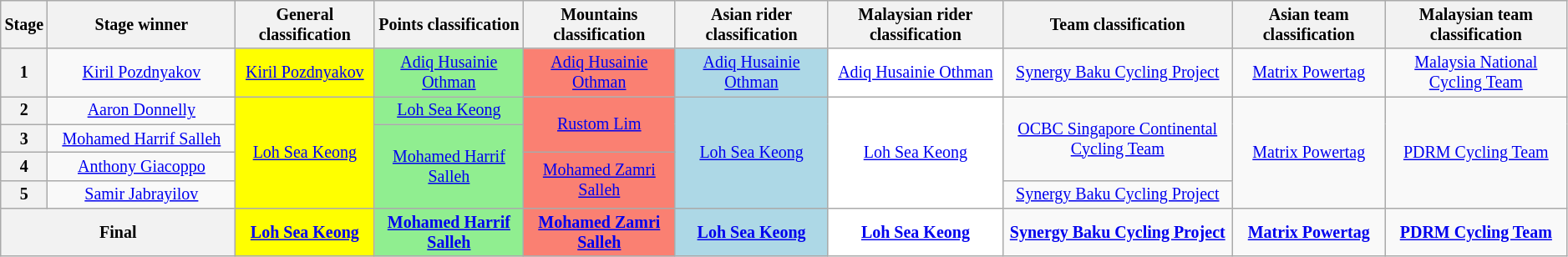<table class="wikitable" style="text-align: center; font-size:smaller;">
<tr>
<th style="width:1%;">Stage</th>
<th style="width:12%;">Stage winner</th>
<th style="width:"12%;">General classification<br></th>
<th style="width:"12%;">Points classification<br></th>
<th style="width:"12%;">Mountains classification<br></th>
<th style="width:"12%;">Asian rider classification<br></th>
<th style="width:"12%;">Malaysian rider classification<br></th>
<th style="width:"15%;">Team classification</th>
<th style="width:"15%;">Asian team classification</th>
<th style="width:"15%;">Malaysian team classification</th>
</tr>
<tr>
<th>1</th>
<td><a href='#'>Kiril Pozdnyakov</a></td>
<td style="background:yellow;"><a href='#'>Kiril Pozdnyakov</a></td>
<td style="background:lightgreen;"><a href='#'>Adiq Husainie Othman</a></td>
<td style="background:salmon;"><a href='#'>Adiq Husainie Othman</a></td>
<td style="background:lightblue;"><a href='#'>Adiq Husainie Othman</a></td>
<td style="background:white;"><a href='#'>Adiq Husainie Othman</a></td>
<td><a href='#'>Synergy Baku Cycling Project</a></td>
<td><a href='#'>Matrix Powertag</a></td>
<td><a href='#'>Malaysia National Cycling Team</a></td>
</tr>
<tr>
<th>2</th>
<td><a href='#'>Aaron Donnelly</a></td>
<td rowspan=4 style="background:yellow;"><a href='#'>Loh Sea Keong</a></td>
<td style="background:lightgreen;"><a href='#'>Loh Sea Keong</a></td>
<td rowspan=2 style="background:salmon;"><a href='#'>Rustom Lim</a></td>
<td rowspan=4 style="background:lightblue;"><a href='#'>Loh Sea Keong</a></td>
<td rowspan=4 style="background:white;"><a href='#'>Loh Sea Keong</a></td>
<td rowspan=3><a href='#'>OCBC Singapore Continental Cycling Team</a></td>
<td rowspan=4><a href='#'>Matrix Powertag</a></td>
<td rowspan=4><a href='#'>PDRM Cycling Team</a></td>
</tr>
<tr>
<th>3</th>
<td><a href='#'>Mohamed Harrif Salleh</a></td>
<td rowspan=3 style="background:lightgreen;"><a href='#'>Mohamed Harrif Salleh</a></td>
</tr>
<tr>
<th>4</th>
<td><a href='#'>Anthony Giacoppo</a></td>
<td rowspan=2 style="background:salmon;"><a href='#'>Mohamed Zamri Salleh</a></td>
</tr>
<tr>
<th>5</th>
<td><a href='#'>Samir Jabrayilov</a></td>
<td><a href='#'>Synergy Baku Cycling Project</a></td>
</tr>
<tr>
<th colspan=2><strong>Final</strong></th>
<td style="background:yellow;"><strong><a href='#'>Loh Sea Keong</a></strong></td>
<td style="background:lightgreen;"><strong><a href='#'>Mohamed Harrif Salleh</a></strong></td>
<td style="background:salmon;"><strong><a href='#'>Mohamed Zamri Salleh</a></strong></td>
<td style="background:lightblue;"><strong><a href='#'>Loh Sea Keong</a></strong></td>
<td style="background:white;"><strong><a href='#'>Loh Sea Keong</a></strong></td>
<td><strong><a href='#'>Synergy Baku Cycling Project</a></strong></td>
<td><strong><a href='#'>Matrix Powertag</a></strong></td>
<td><strong><a href='#'>PDRM Cycling Team</a></strong></td>
</tr>
</table>
